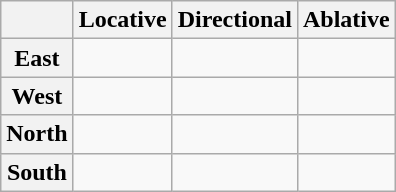<table class="wikitable">
<tr>
<th></th>
<th>Locative</th>
<th>Directional</th>
<th>Ablative</th>
</tr>
<tr>
<th>East</th>
<td></td>
<td></td>
<td></td>
</tr>
<tr>
<th>West</th>
<td></td>
<td></td>
<td></td>
</tr>
<tr>
<th>North</th>
<td></td>
<td></td>
<td></td>
</tr>
<tr>
<th>South</th>
<td></td>
<td></td>
<td></td>
</tr>
</table>
